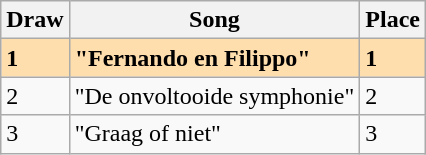<table class="sortable wikitable">
<tr>
<th>Draw</th>
<th>Song</th>
<th>Place</th>
</tr>
<tr style="background:#FFDEAD; font-weight:bold;">
<td>1</td>
<td>"Fernando en Filippo"</td>
<td>1</td>
</tr>
<tr>
<td>2</td>
<td>"De onvoltooide symphonie"</td>
<td>2</td>
</tr>
<tr>
<td>3</td>
<td>"Graag of niet"</td>
<td>3</td>
</tr>
</table>
